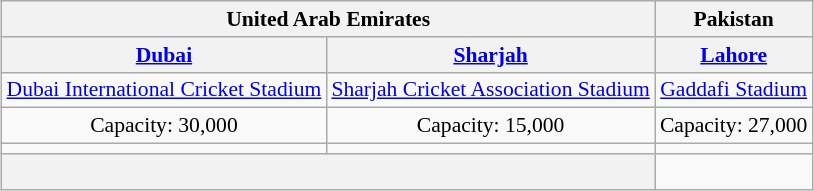<table class="wikitable" style="margin:1em auto; text-align:center; font-size:90%">
<tr>
<th colspan=2>United Arab Emirates</th>
<th colspan=2>Pakistan</th>
</tr>
<tr>
<th scope=col><a href='#'>Dubai</a></th>
<th scope=col><a href='#'>Sharjah</a></th>
<th scope=col><a href='#'>Lahore</a></th>
</tr>
<tr>
<td><a href='#'>Dubai International Cricket Stadium</a></td>
<td><a href='#'>Sharjah Cricket Association Stadium</a></td>
<td><a href='#'>Gaddafi Stadium</a></td>
</tr>
<tr>
<td>Capacity: 30,000</td>
<td>Capacity: 15,000</td>
<td>Capacity: 27,000</td>
</tr>
<tr>
<td></td>
<td></td>
<td></td>
</tr>
<tr>
<th colspan=2><br></th>
<td></td>
</tr>
</table>
